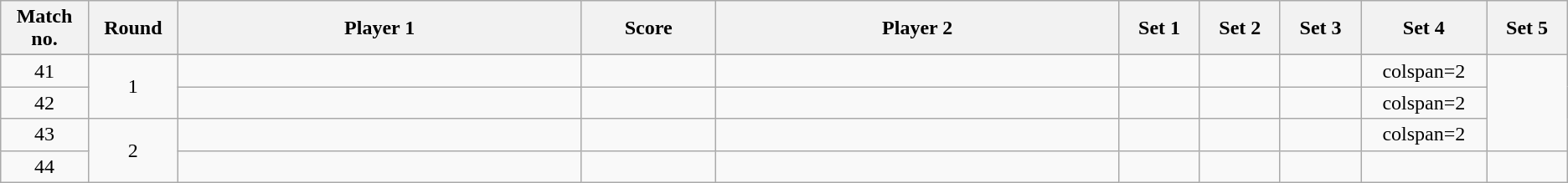<table class="wikitable" style="text-align: center;">
<tr>
<th width="2%">Match no.</th>
<th width="2%">Round</th>
<th width="15%">Player 1</th>
<th width="5%">Score</th>
<th width="15%">Player 2</th>
<th width="3%">Set 1</th>
<th width="3%">Set 2</th>
<th width="3%">Set 3</th>
<th width="3%">Set 4</th>
<th width="3%">Set 5</th>
</tr>
<tr>
</tr>
<tr style=text-align:center;>
<td>41</td>
<td rowspan=2>1</td>
<td></td>
<td></td>
<td></td>
<td></td>
<td></td>
<td></td>
<td>colspan=2</td>
</tr>
<tr style=text-align:center;>
<td>42</td>
<td></td>
<td></td>
<td></td>
<td></td>
<td></td>
<td></td>
<td>colspan=2</td>
</tr>
<tr style=text-align:center;>
<td>43</td>
<td rowspan=2>2</td>
<td></td>
<td></td>
<td></td>
<td></td>
<td></td>
<td></td>
<td>colspan=2</td>
</tr>
<tr style=text-align:center;>
<td>44</td>
<td></td>
<td></td>
<td></td>
<td></td>
<td></td>
<td></td>
<td></td>
<td></td>
</tr>
</table>
